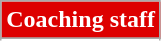<table class="wikitable">
<tr>
<th style="background:#DD0000; color:white;" scope="col" colspan="2">Coaching staff<br></th>
</tr>
<tr>
</tr>
<tr>
</tr>
<tr>
</tr>
</table>
